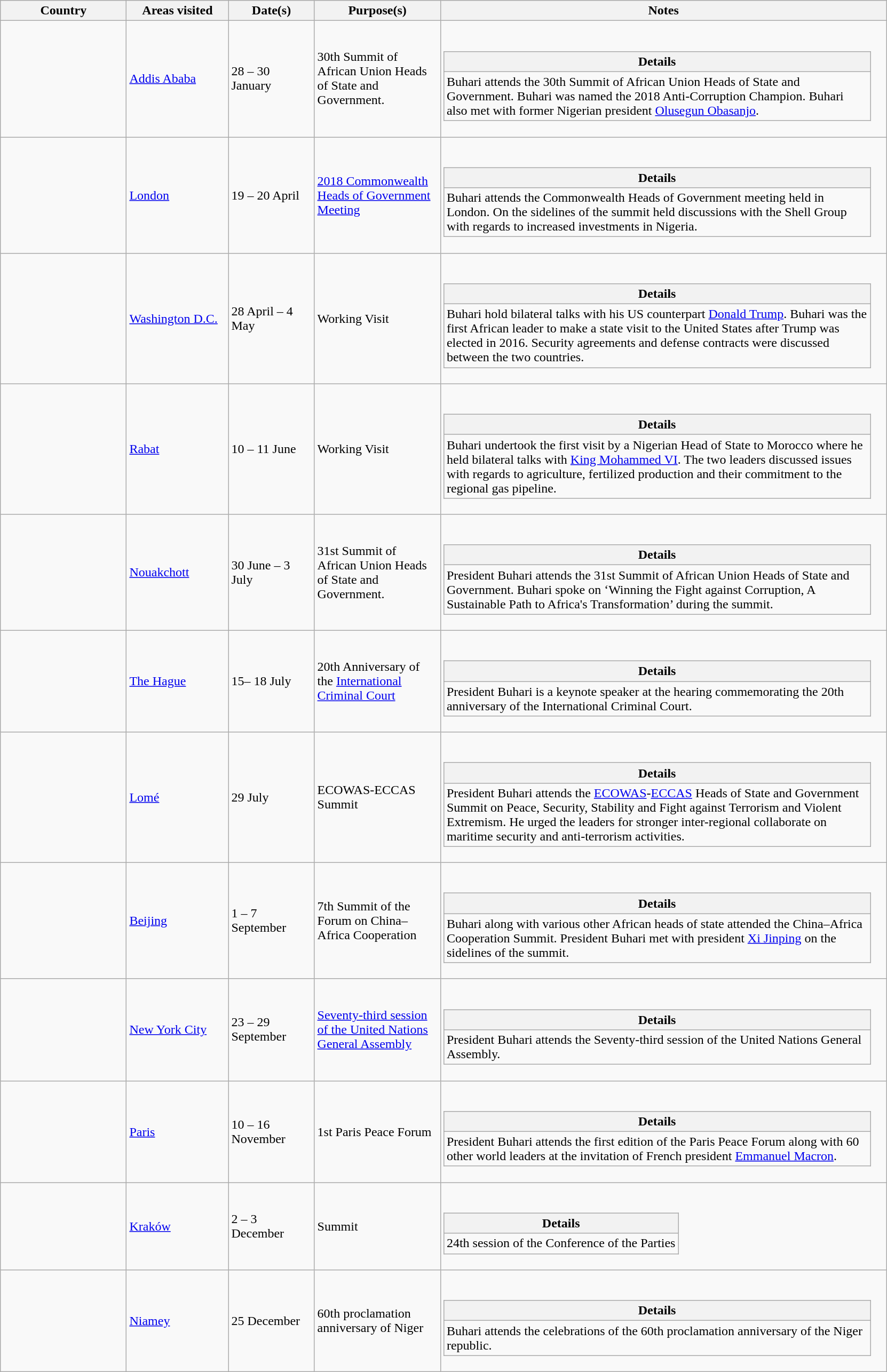<table class="wikitable outercollapse sortable" style="margin: 1em auto 1em auto">
<tr>
<th width=150>Country</th>
<th width=120>Areas visited</th>
<th width=100>Date(s)</th>
<th width=150>Purpose(s)</th>
<th width=550>Notes</th>
</tr>
<tr>
<td></td>
<td><a href='#'>Addis Ababa</a></td>
<td>28 – 30 January</td>
<td>30th Summit of African Union Heads of State and Government.</td>
<td><br><table class="wikitable collapsible innercollapse">
<tr>
<th>Details</th>
</tr>
<tr>
<td>Buhari attends the 30th Summit of African Union Heads of State and Government. Buhari was named the 2018 Anti-Corruption Champion. Buhari also met with former Nigerian president <a href='#'>Olusegun Obasanjo</a>.</td>
</tr>
</table>
</td>
</tr>
<tr>
<td></td>
<td><a href='#'>London</a></td>
<td>19 – 20 April</td>
<td><a href='#'>2018 Commonwealth Heads of Government Meeting</a></td>
<td><br><table class="wikitable collapsible innercollapse">
<tr>
<th>Details</th>
</tr>
<tr>
<td>Buhari attends the Commonwealth Heads of Government meeting held in London. On the sidelines of the summit held discussions with the Shell Group with regards to increased investments in Nigeria.</td>
</tr>
</table>
</td>
</tr>
<tr>
<td></td>
<td><a href='#'>Washington D.C.</a></td>
<td>28 April – 4 May</td>
<td>Working Visit</td>
<td><br><table class="wikitable collapsible innercollapse">
<tr>
<th>Details</th>
</tr>
<tr>
<td>Buhari hold bilateral talks with his US counterpart <a href='#'>Donald Trump</a>. Buhari was the first African leader to make a state visit to the United States after Trump was elected in 2016. Security agreements and defense contracts were discussed between the two countries.</td>
</tr>
</table>
</td>
</tr>
<tr>
<td></td>
<td><a href='#'>Rabat</a></td>
<td>10 – 11 June</td>
<td>Working Visit</td>
<td><br><table class="wikitable collapsible innercollapse">
<tr>
<th>Details</th>
</tr>
<tr>
<td>Buhari undertook the first visit by a Nigerian Head of State to Morocco where he held bilateral talks with <a href='#'>King Mohammed VI</a>. The two leaders discussed issues with regards to agriculture, fertilized production and their commitment to the regional gas pipeline.</td>
</tr>
</table>
</td>
</tr>
<tr>
<td></td>
<td><a href='#'>Nouakchott</a></td>
<td>30 June – 3 July</td>
<td>31st Summit of African Union Heads of State and Government.</td>
<td><br><table class="wikitable collapsible innercollapse">
<tr>
<th>Details</th>
</tr>
<tr>
<td>President Buhari attends the 31st Summit of African Union Heads of State and Government. Buhari spoke on ‘Winning the Fight against Corruption, A Sustainable Path to Africa's Transformation’ during the summit.</td>
</tr>
</table>
</td>
</tr>
<tr>
<td></td>
<td><a href='#'>The Hague</a></td>
<td>15– 18 July</td>
<td>20th Anniversary of the <a href='#'>International Criminal Court</a></td>
<td><br><table class="wikitable collapsible innercollapse">
<tr>
<th>Details</th>
</tr>
<tr>
<td>President Buhari is a keynote speaker at the hearing commemorating the 20th anniversary of the International Criminal Court.</td>
</tr>
</table>
</td>
</tr>
<tr>
<td></td>
<td><a href='#'>Lomé</a></td>
<td>29 July</td>
<td>ECOWAS-ECCAS Summit</td>
<td><br><table class="wikitable collapsible innercollapse">
<tr>
<th>Details</th>
</tr>
<tr>
<td>President Buhari attends the <a href='#'>ECOWAS</a>-<a href='#'>ECCAS</a> Heads of State and Government Summit on Peace, Security, Stability and Fight against Terrorism and Violent Extremism. He urged the leaders for stronger inter-regional collaborate on maritime security and anti-terrorism activities.</td>
</tr>
</table>
</td>
</tr>
<tr>
<td></td>
<td><a href='#'>Beijing</a></td>
<td>1 – 7 September</td>
<td>7th Summit of the Forum on China–Africa Cooperation</td>
<td><br><table class="wikitable collapsible innercollapse">
<tr>
<th>Details</th>
</tr>
<tr>
<td>Buhari along with various other African heads of state attended the China–Africa Cooperation Summit. President Buhari met with president <a href='#'>Xi Jinping</a> on the sidelines of the summit.</td>
</tr>
</table>
</td>
</tr>
<tr>
<td></td>
<td><a href='#'>New York City</a></td>
<td>23 – 29 September</td>
<td><a href='#'>Seventy-third session of the United Nations General Assembly</a></td>
<td><br><table class="wikitable collapsible innercollapse">
<tr>
<th>Details</th>
</tr>
<tr>
<td>President Buhari attends the Seventy-third session of the United Nations General Assembly.</td>
</tr>
</table>
</td>
</tr>
<tr>
<td></td>
<td><a href='#'>Paris</a></td>
<td>10 – 16 November</td>
<td>1st Paris Peace Forum</td>
<td><br><table class="wikitable collapsible innercollapse">
<tr>
<th>Details</th>
</tr>
<tr>
<td>President Buhari attends the first edition of the Paris Peace Forum along with 60 other world leaders at the invitation of French president <a href='#'>Emmanuel Macron</a>.</td>
</tr>
</table>
</td>
</tr>
<tr>
<td></td>
<td><a href='#'>Kraków</a></td>
<td>2 – 3 December</td>
<td>Summit</td>
<td><br><table class="wikitable collapsible innercollapse">
<tr>
<th>Details</th>
</tr>
<tr>
<td>24th session of the Conference of the Parties</td>
</tr>
</table>
</td>
</tr>
<tr>
<td></td>
<td><a href='#'>Niamey</a></td>
<td>25 December</td>
<td>60th proclamation anniversary of Niger</td>
<td><br><table class="wikitable collapsible innercollapse">
<tr>
<th>Details</th>
</tr>
<tr>
<td>Buhari attends the celebrations of the 60th proclamation anniversary of the Niger republic.</td>
</tr>
</table>
</td>
</tr>
</table>
